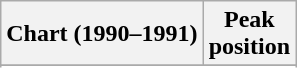<table class="wikitable sortable">
<tr>
<th align="left">Chart (1990–1991)</th>
<th align="center">Peak<br>position</th>
</tr>
<tr>
</tr>
<tr>
</tr>
</table>
